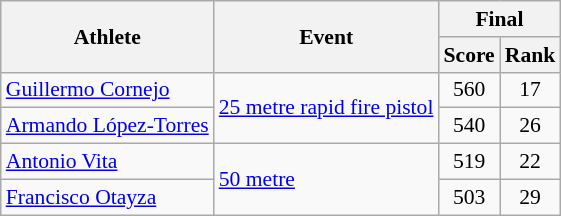<table class="wikitable" border="1" style="font-size:90%">
<tr>
<th rowspan=2>Athlete</th>
<th rowspan=2>Event</th>
<th colspan=2>Final</th>
</tr>
<tr>
<th>Score</th>
<th>Rank</th>
</tr>
<tr>
<td><a href='#'>Guillermo Cornejo</a></td>
<td rowspan=2><a href='#'>25 metre rapid fire pistol</a></td>
<td align=center>560</td>
<td align=center>17</td>
</tr>
<tr>
<td><a href='#'>Armando López-Torres</a></td>
<td align=center>540</td>
<td align=center>26</td>
</tr>
<tr>
<td><a href='#'>Antonio Vita</a></td>
<td rowspan=2><a href='#'>50 metre</a></td>
<td align=center>519</td>
<td align=center>22</td>
</tr>
<tr>
<td><a href='#'>Francisco Otayza</a></td>
<td align=center>503</td>
<td align=center>29</td>
</tr>
</table>
